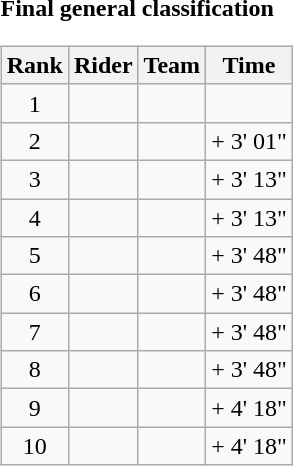<table>
<tr>
<td><strong>Final general classification</strong><br><table class="wikitable">
<tr>
<th scope="col">Rank</th>
<th scope="col">Rider</th>
<th scope="col">Team</th>
<th scope="col">Time</th>
</tr>
<tr>
<td style="text-align:center;">1</td>
<td></td>
<td></td>
<td style="text-align:right;"></td>
</tr>
<tr>
<td style="text-align:center;">2</td>
<td></td>
<td></td>
<td style="text-align:right;">+ 3' 01"</td>
</tr>
<tr>
<td style="text-align:center;">3</td>
<td></td>
<td></td>
<td style="text-align:right;">+ 3' 13"</td>
</tr>
<tr>
<td style="text-align:center;">4</td>
<td></td>
<td></td>
<td style="text-align:right;">+ 3' 13"</td>
</tr>
<tr>
<td style="text-align:center;">5</td>
<td></td>
<td></td>
<td style="text-align:right;">+ 3' 48"</td>
</tr>
<tr>
<td style="text-align:center;">6</td>
<td></td>
<td></td>
<td style="text-align:right;">+ 3' 48"</td>
</tr>
<tr>
<td style="text-align:center;">7</td>
<td></td>
<td></td>
<td style="text-align:right;">+ 3' 48"</td>
</tr>
<tr>
<td style="text-align:center;">8</td>
<td></td>
<td></td>
<td style="text-align:right;">+ 3' 48"</td>
</tr>
<tr>
<td style="text-align:center;">9</td>
<td></td>
<td></td>
<td style="text-align:right;">+ 4' 18"</td>
</tr>
<tr>
<td style="text-align:center;">10</td>
<td></td>
<td></td>
<td style="text-align:right;">+ 4' 18"</td>
</tr>
</table>
</td>
</tr>
</table>
